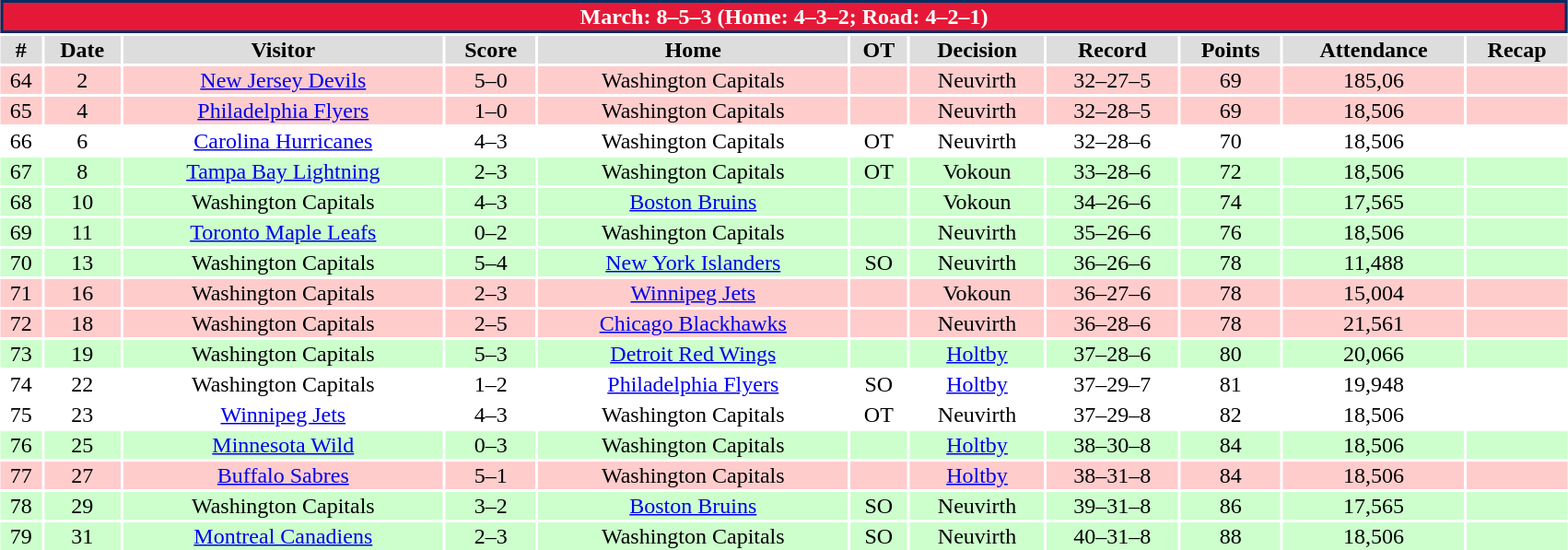<table class="toccolours collapsible collapsed"  style="width:90%; clear:both; margin:1.5em auto; text-align:center;">
<tr>
<th colspan=11 style="background:#e51937; color:white; border:2px solid #002d62">March: 8–5–3 (Home: 4–3–2; Road: 4–2–1)</th>
</tr>
<tr style="text-align:center; background:#ddd;">
<td><strong>#</strong></td>
<td><strong>Date</strong></td>
<td><strong>Visitor</strong></td>
<td><strong>Score</strong></td>
<td><strong>Home</strong></td>
<td><strong>OT</strong></td>
<td><strong>Decision</strong></td>
<td><strong>Record</strong></td>
<td><strong>Points</strong></td>
<td><strong>Attendance</strong></td>
<td><strong>Recap</strong></td>
</tr>
<tr style="text-align:center; background:#fcc;">
<td>64</td>
<td>2</td>
<td><a href='#'>New Jersey Devils</a></td>
<td>5–0</td>
<td>Washington Capitals</td>
<td></td>
<td>Neuvirth</td>
<td>32–27–5</td>
<td>69</td>
<td>185,06</td>
<td></td>
</tr>
<tr style="text-align:center; background:#fcc;">
<td>65</td>
<td>4</td>
<td><a href='#'>Philadelphia Flyers</a></td>
<td>1–0</td>
<td>Washington Capitals</td>
<td></td>
<td>Neuvirth</td>
<td>32–28–5</td>
<td>69</td>
<td>18,506</td>
<td></td>
</tr>
<tr style="text-align:center; background:#;">
<td>66</td>
<td>6</td>
<td><a href='#'>Carolina Hurricanes</a></td>
<td>4–3</td>
<td>Washington Capitals</td>
<td>OT</td>
<td>Neuvirth</td>
<td>32–28–6</td>
<td>70</td>
<td>18,506</td>
<td></td>
</tr>
<tr style="text-align:center; background:#cfc;">
<td>67</td>
<td>8</td>
<td><a href='#'>Tampa Bay Lightning</a></td>
<td>2–3</td>
<td>Washington Capitals</td>
<td>OT</td>
<td>Vokoun</td>
<td>33–28–6</td>
<td>72</td>
<td>18,506</td>
<td></td>
</tr>
<tr style="text-align:center; background:#cfc;">
<td>68</td>
<td>10</td>
<td>Washington Capitals</td>
<td>4–3</td>
<td><a href='#'>Boston Bruins</a></td>
<td></td>
<td>Vokoun</td>
<td>34–26–6</td>
<td>74</td>
<td>17,565</td>
<td></td>
</tr>
<tr style="text-align:center; background:#cfc;">
<td>69</td>
<td>11</td>
<td><a href='#'>Toronto Maple Leafs</a></td>
<td>0–2</td>
<td>Washington Capitals</td>
<td></td>
<td>Neuvirth</td>
<td>35–26–6</td>
<td>76</td>
<td>18,506</td>
<td></td>
</tr>
<tr style="text-align:center; background:#cfc;">
<td>70</td>
<td>13</td>
<td>Washington Capitals</td>
<td>5–4</td>
<td><a href='#'>New York Islanders</a></td>
<td>SO</td>
<td>Neuvirth</td>
<td>36–26–6</td>
<td>78</td>
<td>11,488</td>
<td></td>
</tr>
<tr style="text-align:center; background:#fcc;">
<td>71</td>
<td>16</td>
<td>Washington Capitals</td>
<td>2–3</td>
<td><a href='#'>Winnipeg Jets</a></td>
<td></td>
<td>Vokoun</td>
<td>36–27–6</td>
<td>78</td>
<td>15,004</td>
<td></td>
</tr>
<tr style="text-align:center; background:#fcc;">
<td>72</td>
<td>18</td>
<td>Washington Capitals</td>
<td>2–5</td>
<td><a href='#'>Chicago Blackhawks</a></td>
<td></td>
<td>Neuvirth</td>
<td>36–28–6</td>
<td>78</td>
<td>21,561</td>
<td></td>
</tr>
<tr style="text-align:center; background:#cfc;">
<td>73</td>
<td>19</td>
<td>Washington Capitals</td>
<td>5–3</td>
<td><a href='#'>Detroit Red Wings</a></td>
<td></td>
<td><a href='#'>Holtby</a></td>
<td>37–28–6</td>
<td>80</td>
<td>20,066</td>
<td></td>
</tr>
<tr style="text-align:center; background:#;">
<td>74</td>
<td>22</td>
<td>Washington Capitals</td>
<td>1–2</td>
<td><a href='#'>Philadelphia Flyers</a></td>
<td>SO</td>
<td><a href='#'>Holtby</a></td>
<td>37–29–7</td>
<td>81</td>
<td>19,948</td>
<td></td>
</tr>
<tr style="text-align:center; background:#;">
<td>75</td>
<td>23</td>
<td><a href='#'>Winnipeg Jets</a></td>
<td>4–3</td>
<td>Washington Capitals</td>
<td>OT</td>
<td>Neuvirth</td>
<td>37–29–8</td>
<td>82</td>
<td>18,506</td>
<td></td>
</tr>
<tr style="text-align:center; background:#cfc;">
<td>76</td>
<td>25</td>
<td><a href='#'>Minnesota Wild</a></td>
<td>0–3</td>
<td>Washington Capitals</td>
<td></td>
<td><a href='#'>Holtby</a></td>
<td>38–30–8</td>
<td>84</td>
<td>18,506</td>
<td></td>
</tr>
<tr style="text-align:center; background:#fcc;">
<td>77</td>
<td>27</td>
<td><a href='#'>Buffalo Sabres</a></td>
<td>5–1</td>
<td>Washington Capitals</td>
<td></td>
<td><a href='#'>Holtby</a></td>
<td>38–31–8</td>
<td>84</td>
<td>18,506</td>
<td></td>
</tr>
<tr style="text-align:center; background:#cfc;">
<td>78</td>
<td>29</td>
<td>Washington Capitals</td>
<td>3–2</td>
<td><a href='#'>Boston Bruins</a></td>
<td>SO</td>
<td>Neuvirth</td>
<td>39–31–8</td>
<td>86</td>
<td>17,565</td>
<td></td>
</tr>
<tr style="text-align:center; background:#cfc;">
<td>79</td>
<td>31</td>
<td><a href='#'>Montreal Canadiens</a></td>
<td>2–3</td>
<td>Washington Capitals</td>
<td>SO</td>
<td>Neuvirth</td>
<td>40–31–8</td>
<td>88</td>
<td>18,506</td>
<td></td>
</tr>
</table>
